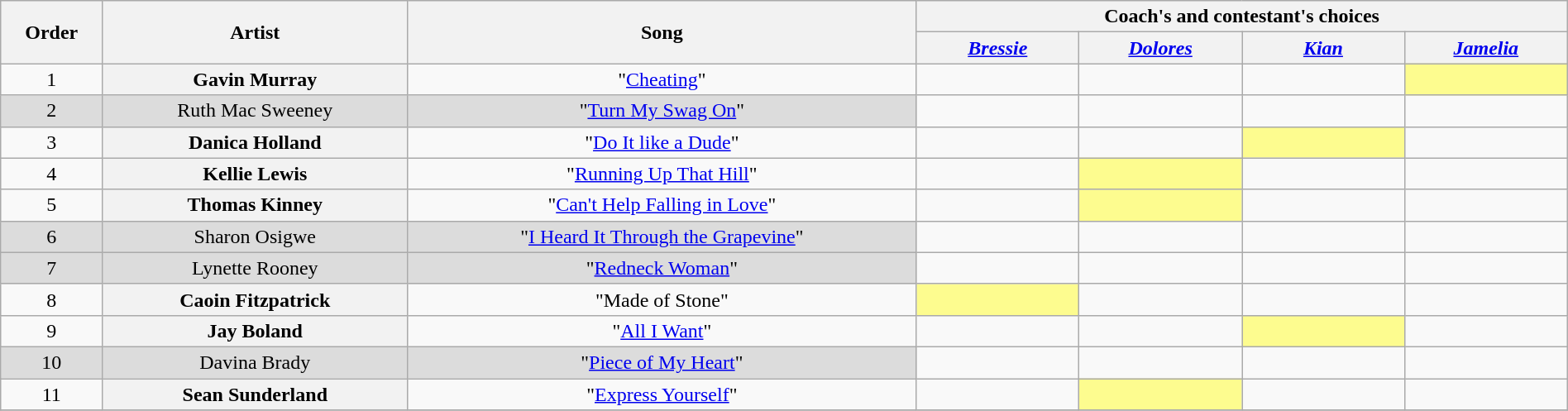<table class="wikitable" style="text-align:center; width:100%;">
<tr>
<th scope="col" rowspan="2" width="5%">Order</th>
<th scope="col" rowspan="2" width="15%">Artist</th>
<th scope="col" rowspan="2" width="25%">Song</th>
<th scope="col" colspan="4" width="32%">Coach's and contestant's choices</th>
</tr>
<tr>
<th width="8%"><em><a href='#'>Bressie</a></em></th>
<th width="8%"><em><a href='#'>Dolores</a></em></th>
<th width="8%"><em><a href='#'>Kian</a></em></th>
<th width="8%"><em><a href='#'>Jamelia</a></em></th>
</tr>
<tr>
<td>1</td>
<th scope="row">Gavin Murray</th>
<td>"<a href='#'>Cheating</a>"</td>
<td></td>
<td></td>
<td><strong></strong></td>
<td style="background-color:#fdfc8f;"><strong></strong></td>
</tr>
<tr>
<td style="background-color:#DCDCDC;">2</td>
<td style="background-color:#DCDCDC;">Ruth Mac Sweeney</td>
<td style="background-color:#DCDCDC;">"<a href='#'>Turn My Swag On</a>"</td>
<td></td>
<td></td>
<td></td>
<td></td>
</tr>
<tr>
<td>3</td>
<th scope="row">Danica Holland</th>
<td>"<a href='#'>Do It like a Dude</a>"</td>
<td></td>
<td></td>
<td style="background-color:#fdfc8f;"><strong></strong></td>
<td><strong></strong></td>
</tr>
<tr>
<td>4</td>
<th scope="row">Kellie Lewis</th>
<td>"<a href='#'>Running Up That Hill</a>"</td>
<td></td>
<td style="background-color:#fdfc8f;"><strong></strong></td>
<td><strong></strong></td>
<td><strong></strong></td>
</tr>
<tr>
<td>5</td>
<th scope="row">Thomas Kinney</th>
<td>"<a href='#'>Can't Help Falling in Love</a>"</td>
<td></td>
<td style="background-color:#fdfc8f;"><strong></strong></td>
<td><strong></strong></td>
<td></td>
</tr>
<tr>
<td style="background-color:#DCDCDC;">6</td>
<td style="background-color:#DCDCDC;">Sharon Osigwe</td>
<td style="background-color:#DCDCDC;">"<a href='#'>I Heard It Through the Grapevine</a>"</td>
<td></td>
<td></td>
<td></td>
<td></td>
</tr>
<tr>
<td style="background-color:#DCDCDC;">7</td>
<td style="background-color:#DCDCDC;">Lynette Rooney</td>
<td style="background-color:#DCDCDC;">"<a href='#'>Redneck Woman</a>"</td>
<td></td>
<td></td>
<td></td>
<td></td>
</tr>
<tr>
<td>8</td>
<th scope="row">Caoin Fitzpatrick</th>
<td>"Made of Stone"</td>
<td style="background-color:#fdfc8f;"><strong></strong></td>
<td><strong></strong></td>
<td><strong></strong></td>
<td></td>
</tr>
<tr>
<td>9</td>
<th scope="row">Jay Boland</th>
<td>"<a href='#'>All I Want</a>"</td>
<td><strong></strong></td>
<td><strong></strong></td>
<td style="background-color:#fdfc8f;"><strong></strong></td>
<td><strong></strong></td>
</tr>
<tr>
<td style="background-color:#DCDCDC;">10</td>
<td style="background-color:#DCDCDC;">Davina Brady</td>
<td style="background-color:#DCDCDC;">"<a href='#'>Piece of My Heart</a>"</td>
<td></td>
<td></td>
<td></td>
<td></td>
</tr>
<tr>
<td>11</td>
<th>Sean Sunderland</th>
<td>"<a href='#'>Express Yourself</a>"</td>
<td></td>
<td style="background-color:#fdfc8f;"><strong></strong></td>
<td><strong></strong></td>
<td></td>
</tr>
<tr>
</tr>
</table>
